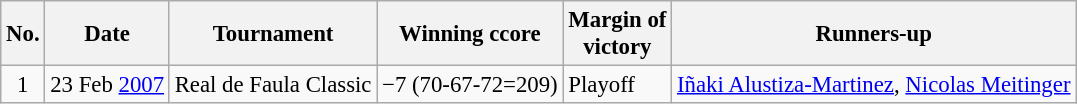<table class="wikitable" style="font-size:95%;">
<tr>
<th>No.</th>
<th>Date</th>
<th>Tournament</th>
<th>Winning ccore</th>
<th>Margin of<br>victory</th>
<th>Runners-up</th>
</tr>
<tr>
<td align=center>1</td>
<td align=right>23 Feb <a href='#'>2007</a></td>
<td>Real de Faula Classic</td>
<td>−7 (70-67-72=209)</td>
<td>Playoff</td>
<td> <a href='#'>Iñaki Alustiza-Martinez</a>,  <a href='#'>Nicolas Meitinger</a></td>
</tr>
</table>
